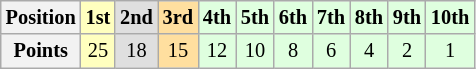<table class="wikitable" style="font-size: 85%;">
<tr>
<th>Position</th>
<td style="background:#ffffbf;" align="center"><strong>1st</strong></td>
<td style="background:#dfdfdf;" align="center"><strong>2nd</strong></td>
<td style="background:#ffdf9f;" align="center"><strong>3rd</strong></td>
<td style="background:#dfffdf;" align="center"><strong>4th</strong></td>
<td style="background:#dfffdf;" align="center"><strong>5th</strong></td>
<td style="background:#dfffdf;" align="center"><strong>6th</strong></td>
<td style="background:#dfffdf;" align="center"><strong>7th</strong></td>
<td style="background:#dfffdf;" align="center"><strong>8th</strong></td>
<td style="background:#dfffdf;" align="center"><strong>9th</strong></td>
<td style="background:#dfffdf;" align="center"><strong>10th</strong></td>
</tr>
<tr>
<th>Points</th>
<td style="background:#ffffbf;" align="center">25</td>
<td style="background:#dfdfdf;" align="center">18</td>
<td style="background:#ffdf9f;" align="center">15</td>
<td style="background:#dfffdf;" align="center">12</td>
<td style="background:#dfffdf;" align="center">10</td>
<td style="background:#dfffdf;" align="center">8</td>
<td style="background:#dfffdf;" align="center">6</td>
<td style="background:#dfffdf;" align="center">4</td>
<td style="background:#dfffdf;" align="center">2</td>
<td style="background:#dfffdf;" align="center">1</td>
</tr>
</table>
